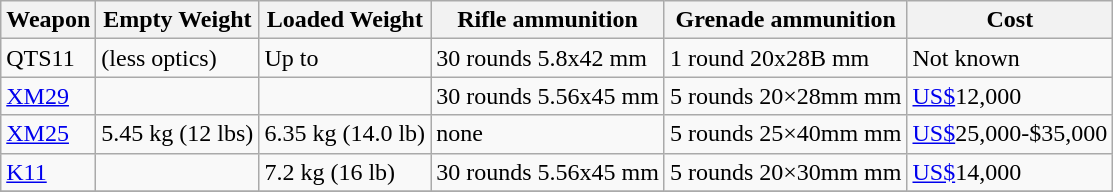<table class="wikitable">
<tr>
<th>Weapon</th>
<th>Empty Weight</th>
<th>Loaded Weight</th>
<th>Rifle ammunition</th>
<th>Grenade ammunition</th>
<th>Cost</th>
</tr>
<tr>
<td>QTS11</td>
<td> (less optics)</td>
<td>Up to </td>
<td>30 rounds 5.8x42 mm</td>
<td>1 round 20x28B mm</td>
<td>Not known</td>
</tr>
<tr>
<td><a href='#'>XM29</a></td>
<td></td>
<td></td>
<td>30 rounds 5.56x45 mm</td>
<td>5 rounds 20×28mm mm</td>
<td><a href='#'>US$</a>12,000</td>
</tr>
<tr>
<td><a href='#'>XM25</a></td>
<td>5.45 kg (12 lbs)</td>
<td>6.35 kg (14.0 lb)</td>
<td>none</td>
<td>5 rounds 25×40mm mm</td>
<td><a href='#'>US$</a>25,000-$35,000</td>
</tr>
<tr>
<td><a href='#'>K11</a></td>
<td></td>
<td>7.2 kg (16 lb)</td>
<td>30 rounds 5.56x45 mm</td>
<td>5 rounds 20×30mm mm</td>
<td><a href='#'>US$</a>14,000</td>
</tr>
<tr>
</tr>
</table>
